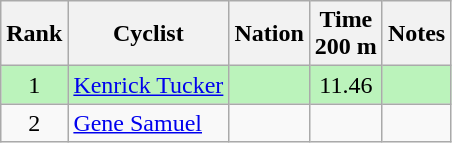<table class="wikitable sortable" style="text-align:center">
<tr>
<th>Rank</th>
<th>Cyclist</th>
<th>Nation</th>
<th>Time<br>200 m</th>
<th>Notes</th>
</tr>
<tr bgcolor=bbf3bb>
<td>1</td>
<td align=left><a href='#'>Kenrick Tucker</a></td>
<td align=left></td>
<td>11.46</td>
<td></td>
</tr>
<tr>
<td>2</td>
<td align=left><a href='#'>Gene Samuel</a></td>
<td align=left></td>
<td></td>
<td></td>
</tr>
</table>
